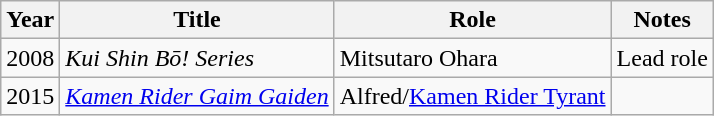<table class="wikitable">
<tr>
<th>Year</th>
<th>Title</th>
<th>Role</th>
<th>Notes</th>
</tr>
<tr>
<td>2008</td>
<td><em>Kui Shin Bō! Series</em></td>
<td>Mitsutaro Ohara</td>
<td>Lead role</td>
</tr>
<tr>
<td>2015</td>
<td><em><a href='#'>Kamen Rider Gaim Gaiden</a></em></td>
<td>Alfred/<a href='#'>Kamen Rider Tyrant</a></td>
<td></td>
</tr>
</table>
